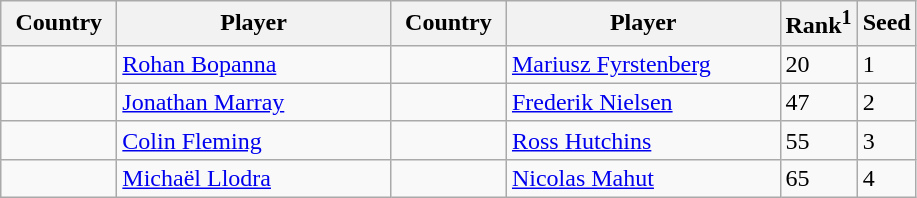<table class="sortable wikitable">
<tr>
<th width="70">Country</th>
<th width="175">Player</th>
<th width="70">Country</th>
<th width="175">Player</th>
<th>Rank<sup>1</sup></th>
<th>Seed</th>
</tr>
<tr>
<td></td>
<td><a href='#'>Rohan Bopanna</a></td>
<td></td>
<td><a href='#'>Mariusz Fyrstenberg</a></td>
<td>20</td>
<td>1</td>
</tr>
<tr>
<td></td>
<td><a href='#'>Jonathan Marray</a></td>
<td></td>
<td><a href='#'>Frederik Nielsen</a></td>
<td>47</td>
<td>2</td>
</tr>
<tr>
<td></td>
<td><a href='#'>Colin Fleming</a></td>
<td></td>
<td><a href='#'>Ross Hutchins</a></td>
<td>55</td>
<td>3</td>
</tr>
<tr>
<td></td>
<td><a href='#'>Michaël Llodra</a></td>
<td></td>
<td><a href='#'>Nicolas Mahut</a></td>
<td>65</td>
<td>4</td>
</tr>
</table>
